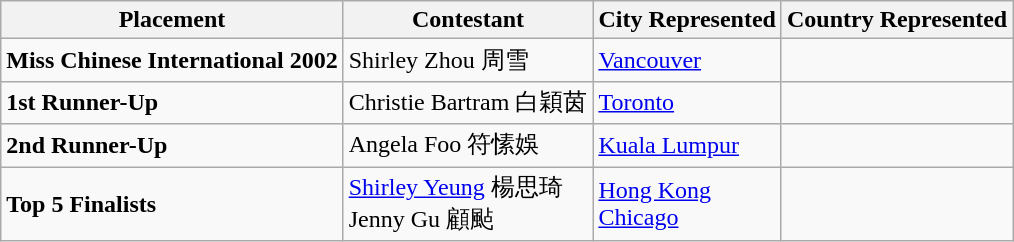<table class="wikitable" border="1">
<tr>
<th>Placement</th>
<th>Contestant</th>
<th>City Represented</th>
<th>Country Represented</th>
</tr>
<tr>
<td><strong>Miss Chinese International 2002</strong></td>
<td>Shirley Zhou 周雪</td>
<td><a href='#'>Vancouver</a></td>
<td></td>
</tr>
<tr>
<td><strong>1st Runner-Up</strong></td>
<td>Christie Bartram 白穎茵</td>
<td><a href='#'>Toronto</a></td>
<td></td>
</tr>
<tr>
<td><strong>2nd Runner-Up</strong></td>
<td>Angela Foo 符愫娛</td>
<td><a href='#'>Kuala Lumpur</a></td>
<td></td>
</tr>
<tr>
<td><strong>Top 5 Finalists</strong></td>
<td><a href='#'>Shirley Yeung</a> 楊思琦<br>Jenny Gu 顧颭</td>
<td><a href='#'>Hong Kong</a><br><a href='#'>Chicago</a></td>
<td><br></td>
</tr>
</table>
